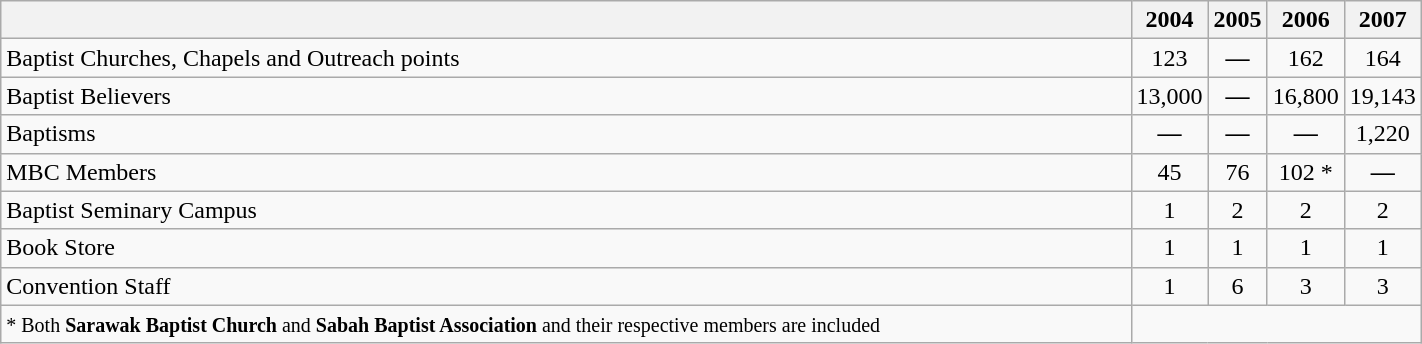<table class="wikitable" width="75%"  style="margin: 1em auto 1em auto">
<tr>
<th></th>
<th>2004</th>
<th>2005</th>
<th>2006</th>
<th>2007</th>
</tr>
<tr>
<td width="40%">Baptist Churches, Chapels and Outreach points</td>
<td width="15%" align="center">123</td>
<td width="15%" align="center"><strong>—</strong></td>
<td width="15%" align="center">162</td>
<td width="15%" align="center">164</td>
</tr>
<tr>
<td width="40%">Baptist Believers</td>
<td width="15%" align="center">13,000</td>
<td width="15%" align="center"><strong>—</strong></td>
<td width="15%" align="center">16,800</td>
<td width="15%" align="center">19,143</td>
</tr>
<tr>
<td width="40%">Baptisms</td>
<td width="15%" align="center"><strong>—</strong></td>
<td width="15%" align="center"><strong>—</strong></td>
<td width="15%" align="center"><strong>—</strong></td>
<td width="15%" align="center">1,220</td>
</tr>
<tr>
<td width="40%">MBC Members</td>
<td width="15%" align="center">45</td>
<td width="15%" align="center">76</td>
<td width="15%" align="center">102 *</td>
<td width="15%" align="center"><strong>—</strong></td>
</tr>
<tr>
<td width="40%">Baptist Seminary Campus</td>
<td width="15%" align="center">1</td>
<td width="15%" align="center">2</td>
<td width="15%" align="center">2</td>
<td width="15%" align="center">2</td>
</tr>
<tr>
<td width="40%">Book Store</td>
<td width="15%" align="center">1</td>
<td width="15%" align="center">1</td>
<td width="15%" align="center">1</td>
<td width="15%" align="center">1</td>
</tr>
<tr>
<td width="40%">Convention Staff</td>
<td width="15%" align="center">1</td>
<td width="15%" align="center">6</td>
<td width="15%" align="center">3</td>
<td width="15%" align="center">3</td>
</tr>
<tr>
<td width="100% colspan="5"><small>* Both <strong>Sarawak Baptist Church</strong> and <strong>Sabah Baptist Association</strong> and their respective members are included</small></td>
</tr>
</table>
